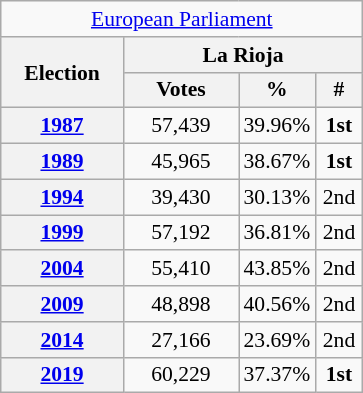<table class="wikitable" style="font-size:90%; text-align:center;">
<tr>
<td colspan="4"><a href='#'>European Parliament</a></td>
</tr>
<tr>
<th rowspan="2" width="75">Election</th>
<th colspan="3">La Rioja</th>
</tr>
<tr>
<th width="70">Votes</th>
<th width="35">%</th>
<th width="25">#</th>
</tr>
<tr>
<th><a href='#'>1987</a></th>
<td>57,439</td>
<td>39.96%</td>
<td><strong>1st</strong></td>
</tr>
<tr>
<th><a href='#'>1989</a></th>
<td>45,965</td>
<td>38.67%</td>
<td><strong>1st</strong></td>
</tr>
<tr>
<th><a href='#'>1994</a></th>
<td>39,430</td>
<td>30.13%</td>
<td>2nd</td>
</tr>
<tr>
<th><a href='#'>1999</a></th>
<td>57,192</td>
<td>36.81%</td>
<td>2nd</td>
</tr>
<tr>
<th><a href='#'>2004</a></th>
<td>55,410</td>
<td>43.85%</td>
<td>2nd</td>
</tr>
<tr>
<th><a href='#'>2009</a></th>
<td>48,898</td>
<td>40.56%</td>
<td>2nd</td>
</tr>
<tr>
<th><a href='#'>2014</a></th>
<td>27,166</td>
<td>23.69%</td>
<td>2nd</td>
</tr>
<tr>
<th><a href='#'>2019</a></th>
<td>60,229</td>
<td>37.37%</td>
<td><strong>1st</strong></td>
</tr>
</table>
